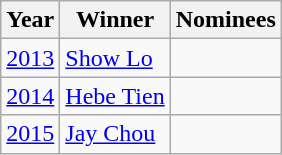<table class="wikitable">
<tr>
<th>Year</th>
<th>Winner</th>
<th>Nominees</th>
</tr>
<tr>
<td><a href='#'>2013</a></td>
<td><a href='#'>Show Lo</a></td>
<td></td>
</tr>
<tr>
<td><a href='#'>2014</a></td>
<td><a href='#'>Hebe Tien</a></td>
<td></td>
</tr>
<tr>
<td><a href='#'>2015</a></td>
<td><a href='#'>Jay Chou</a></td>
<td></td>
</tr>
</table>
